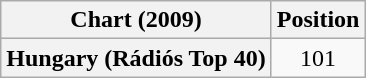<table class="wikitable plainrowheaders" style="text-align:center">
<tr>
<th scope="col">Chart (2009)</th>
<th scope="col">Position</th>
</tr>
<tr>
<th scope="row">Hungary (Rádiós Top 40)</th>
<td>101</td>
</tr>
</table>
